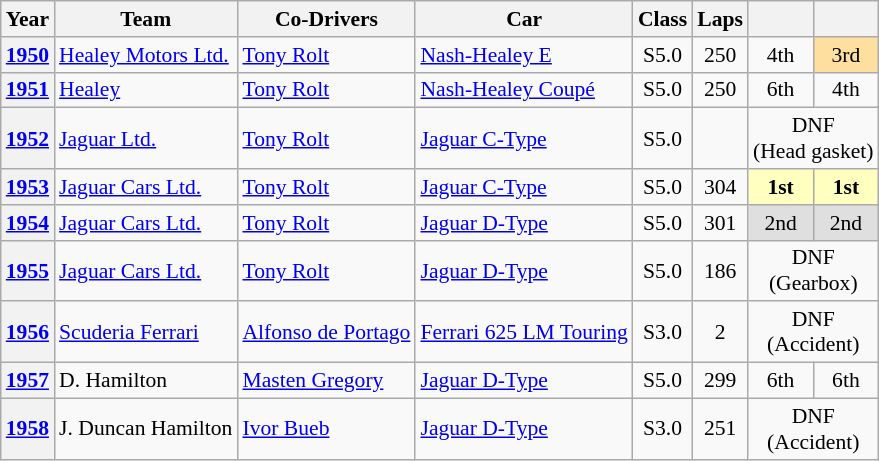<table class="wikitable" style="text-align:center; font-size:90%">
<tr>
<th>Year</th>
<th>Team</th>
<th>Co-Drivers</th>
<th>Car</th>
<th>Class</th>
<th>Laps</th>
<th></th>
<th></th>
</tr>
<tr>
<th><a href='#'>1950</a></th>
<td align="left"> <a href='#'>Healey Motors Ltd.</a></td>
<td align="left"> <a href='#'>Tony Rolt</a></td>
<td align="left"><a href='#'>Nash-Healey E</a></td>
<td>S5.0</td>
<td>250</td>
<td>4th</td>
<td style="background:#ffdf9f;">3rd</td>
</tr>
<tr>
<th><a href='#'>1951</a></th>
<td align="left"> <a href='#'>Healey</a></td>
<td align="left"> <a href='#'>Tony Rolt</a></td>
<td align="left"><a href='#'>Nash-Healey Coupé</a></td>
<td>S5.0</td>
<td>250</td>
<td>6th</td>
<td>4th</td>
</tr>
<tr>
<th><a href='#'>1952</a></th>
<td align="left"> <a href='#'>Jaguar Ltd.</a></td>
<td align="left"> <a href='#'>Tony Rolt</a></td>
<td align="left"><a href='#'>Jaguar C-Type</a></td>
<td>S5.0</td>
<td></td>
<td colspan=2>DNF<br>(Head gasket)</td>
</tr>
<tr>
<th><a href='#'>1953</a></th>
<td align="left"> <a href='#'>Jaguar Cars Ltd.</a></td>
<td align="left"> <a href='#'>Tony Rolt</a></td>
<td align="left"><a href='#'>Jaguar C-Type</a></td>
<td>S5.0</td>
<td>304</td>
<td style="background:#ffffbf;"><strong>1st</strong></td>
<td style="background:#ffffbf;"><strong>1st</strong></td>
</tr>
<tr>
<th><a href='#'>1954</a></th>
<td align="left"> <a href='#'>Jaguar Cars Ltd.</a></td>
<td align="left"> <a href='#'>Tony Rolt</a></td>
<td align="left"><a href='#'>Jaguar D-Type</a></td>
<td>S5.0</td>
<td>301</td>
<td style="background:#dfdfdf;">2nd</td>
<td style="background:#dfdfdf;">2nd</td>
</tr>
<tr>
<th><a href='#'>1955</a></th>
<td align="left"> <a href='#'>Jaguar Cars Ltd.</a></td>
<td align="left"> <a href='#'>Tony Rolt</a></td>
<td align="left"><a href='#'>Jaguar D-Type</a></td>
<td>S5.0</td>
<td>186</td>
<td colspan=2>DNF<br>(Gearbox)</td>
</tr>
<tr>
<th><a href='#'>1956</a></th>
<td align="left"> <a href='#'>Scuderia Ferrari</a></td>
<td align="left"> <a href='#'>Alfonso de Portago</a></td>
<td align="left"><a href='#'>Ferrari 625 LM Touring</a></td>
<td>S3.0</td>
<td>2</td>
<td colspan=2>DNF<br>(Accident)</td>
</tr>
<tr>
<th><a href='#'>1957</a></th>
<td align="left"> D. Hamilton</td>
<td align="left"> <a href='#'>Masten Gregory</a></td>
<td align="left"><a href='#'>Jaguar D-Type</a></td>
<td>S5.0</td>
<td>299</td>
<td>6th</td>
<td>6th</td>
</tr>
<tr>
<th><a href='#'>1958</a></th>
<td align="left"> J. Duncan Hamilton</td>
<td align="left"> <a href='#'>Ivor Bueb</a></td>
<td align="left"><a href='#'>Jaguar D-Type</a></td>
<td>S3.0</td>
<td>251</td>
<td colspan=2>DNF<br>(Accident)</td>
</tr>
</table>
